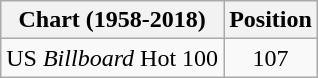<table class="wikitable plainrowheaders">
<tr>
<th>Chart (1958-2018)</th>
<th>Position</th>
</tr>
<tr>
<td>US <em>Billboard</em> Hot 100</td>
<td style="text-align:center;">107</td>
</tr>
</table>
